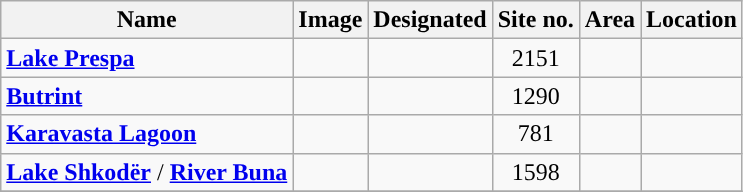<table class="wikitable">
<tr>
<th style="background-color:"><strong>Name</strong></th>
<th style="background-color:"><strong>Image</strong></th>
<th style="background-color:"><strong>Designated</strong></th>
<th style="background-color:"><strong>Site no.</strong></th>
<th style="background-color:"><strong>Area</strong></th>
<th style="background-color:"><strong>Location</strong></th>
</tr>
<tr>
<td><strong><a href='#'>Lake Prespa</a></strong></td>
<td></td>
<td></td>
<td align="center">2151</td>
<td></td>
<td></td>
</tr>
<tr>
<td><strong><a href='#'>Butrint</a></strong></td>
<td align="center"></td>
<td></td>
<td align="center">1290</td>
<td></td>
<td></td>
</tr>
<tr>
<td><strong><a href='#'>Karavasta Lagoon</a></strong></td>
<td></td>
<td></td>
<td align="center">781</td>
<td></td>
<td></td>
</tr>
<tr>
<td><strong><a href='#'>Lake Shkodër</a></strong> / <strong><a href='#'>River Buna</a></strong></td>
<td align="center"></td>
<td></td>
<td align="center">1598</td>
<td></td>
<td></td>
</tr>
<tr>
</tr>
</table>
